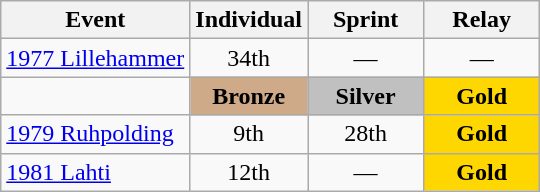<table class="wikitable" style="text-align: center;">
<tr ">
<th>Event</th>
<th style="width:70px;">Individual</th>
<th style="width:70px;">Sprint</th>
<th style="width:70px;">Relay</th>
</tr>
<tr>
<td align=left> <a href='#'>1977 Lillehammer</a></td>
<td>34th</td>
<td>—</td>
<td>—</td>
</tr>
<tr>
<td align=left></td>
<td style="background:#cfaa88;"><strong>Bronze</strong></td>
<td style="background:silver;"><strong>Silver</strong></td>
<td style="background:gold;"><strong>Gold</strong></td>
</tr>
<tr>
<td align=left> <a href='#'>1979 Ruhpolding</a></td>
<td>9th</td>
<td>28th</td>
<td style="background:gold;"><strong>Gold</strong></td>
</tr>
<tr>
<td align=left> <a href='#'>1981 Lahti</a></td>
<td>12th</td>
<td>—</td>
<td style="background:gold;"><strong>Gold</strong></td>
</tr>
</table>
